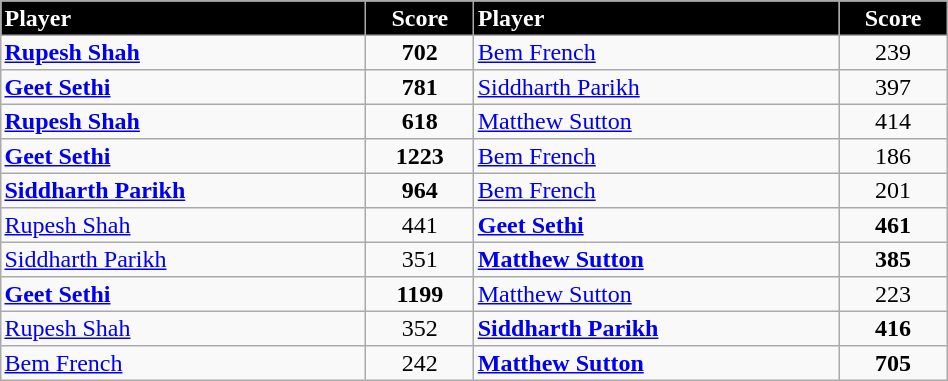<table border="2" cellpadding="2" cellspacing="0" style="margin: 0; background: #f9f9f9; border: 1px #aaa solid; border-collapse: collapse; font-size: 100%;" width=50%>
<tr>
<th bgcolor="000000" style="color:white; text-align:left" width=20%>Player</th>
<th bgcolor="000000" style="color:white; text-align:center" width=5%>Score</th>
<th bgcolor="000000" style="color:white; text-align:left" width=20%>Player</th>
<th bgcolor="000000" style="color:white; text-align:center" width= 5%>Score</th>
</tr>
<tr>
<td style="text-align:left"> <strong><a href='#'>Rupesh Shah</a></strong></td>
<td style="text-align:center"><strong>702</strong></td>
<td style="text-align:left"> <a href='#'>Bem French</a></td>
<td style="text-align:center">239</td>
</tr>
<tr>
<td style="text-align:left"> <strong><a href='#'>Geet Sethi</a></strong></td>
<td style="text-align:center"><strong>781</strong></td>
<td style="text-align:left"> <a href='#'>Siddharth Parikh</a></td>
<td style="text-align:center">397</td>
</tr>
<tr>
<td style="text-align:left"> <strong><a href='#'>Rupesh Shah</a></strong></td>
<td style="text-align:center"><strong>618</strong></td>
<td style="text-align:left"> <a href='#'>Matthew Sutton</a></td>
<td style="text-align:center">414</td>
</tr>
<tr>
<td style="text-align:left"> <strong><a href='#'>Geet Sethi</a></strong></td>
<td style="text-align:center"><strong>1223</strong></td>
<td style="text-align:left"> <a href='#'>Bem French</a></td>
<td style="text-align:center">186</td>
</tr>
<tr>
<td style="text-align:left"> <strong><a href='#'>Siddharth Parikh</a></strong></td>
<td style="text-align:center"><strong>964</strong></td>
<td style="text-align:left"> <a href='#'>Bem French</a></td>
<td style="text-align:center">201</td>
</tr>
<tr>
<td style="text-align:left"> <a href='#'>Rupesh Shah</a></td>
<td style="text-align:center">441</td>
<td style="text-align:left"> <strong><a href='#'>Geet Sethi</a></strong></td>
<td style="text-align:center"><strong>461</strong></td>
</tr>
<tr>
<td style="text-align:left"> <a href='#'>Siddharth Parikh</a></td>
<td style="text-align:center">351</td>
<td style="text-align:left"> <strong><a href='#'>Matthew Sutton</a></strong></td>
<td style="text-align:center"><strong>385</strong></td>
</tr>
<tr>
<td style="text-align:left"> <strong><a href='#'>Geet Sethi</a></strong></td>
<td style="text-align:center"><strong>1199</strong></td>
<td style="text-align:left"> <a href='#'>Matthew Sutton</a></td>
<td style="text-align:center">223</td>
</tr>
<tr>
<td style="text-align:left"> <a href='#'>Rupesh Shah</a></td>
<td style="text-align:center">352</td>
<td style="text-align:left"> <strong><a href='#'>Siddharth Parikh</a></strong></td>
<td style="text-align:center"><strong>416</strong></td>
</tr>
<tr>
<td style="text-align:left"> <a href='#'>Bem French</a></td>
<td style="text-align:center">242</td>
<td style="text-align:left"> <strong><a href='#'>Matthew Sutton</a></strong></td>
<td style="text-align:center"><strong>705</strong></td>
</tr>
</table>
